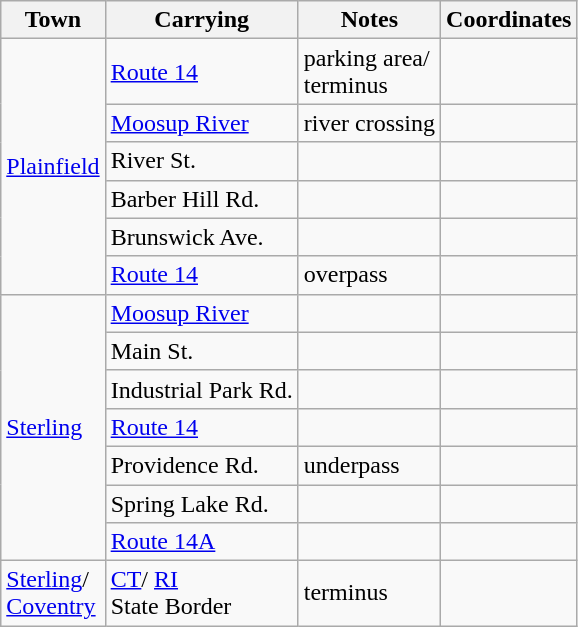<table class="wikitable">
<tr>
<th>Town</th>
<th>Carrying</th>
<th>Notes</th>
<th>Coordinates</th>
</tr>
<tr>
<td rowspan="6"><a href='#'>Plainfield</a></td>
<td> <a href='#'>Route 14</a></td>
<td>parking area/<br>terminus</td>
<td></td>
</tr>
<tr>
<td><a href='#'>Moosup River</a></td>
<td>river crossing</td>
<td></td>
</tr>
<tr>
<td>River St.</td>
<td></td>
<td></td>
</tr>
<tr>
<td>Barber Hill Rd.</td>
<td></td>
<td></td>
</tr>
<tr>
<td>Brunswick Ave.</td>
<td></td>
<td></td>
</tr>
<tr>
<td> <a href='#'>Route 14</a></td>
<td>overpass</td>
<td></td>
</tr>
<tr>
<td rowspan="7"><a href='#'>Sterling</a></td>
<td><a href='#'>Moosup River</a></td>
<td></td>
<td></td>
</tr>
<tr>
<td>Main St.</td>
<td></td>
<td></td>
</tr>
<tr>
<td>Industrial Park Rd.</td>
<td></td>
<td></td>
</tr>
<tr>
<td> <a href='#'>Route 14</a></td>
<td></td>
<td></td>
</tr>
<tr>
<td>Providence Rd.</td>
<td>underpass</td>
<td></td>
</tr>
<tr>
<td>Spring Lake Rd.</td>
<td></td>
<td></td>
</tr>
<tr>
<td> <a href='#'>Route 14A</a></td>
<td></td>
<td></td>
</tr>
<tr>
<td><a href='#'>Sterling</a>/<br><a href='#'>Coventry</a></td>
<td> <a href='#'>CT</a>/ <a href='#'>RI</a><br>State Border</td>
<td>terminus</td>
<td></td>
</tr>
</table>
